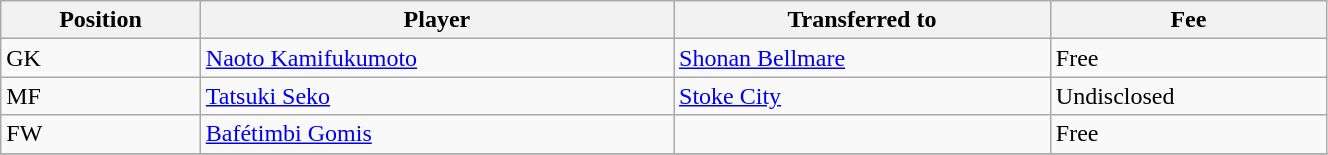<table class="wikitable sortable" style="width:70%; text-align:center; font-size:100%; text-align:left;">
<tr>
<th>Position</th>
<th>Player</th>
<th>Transferred to</th>
<th>Fee</th>
</tr>
<tr>
<td>GK</td>
<td> <a href='#'>Naoto Kamifukumoto</a></td>
<td> <a href='#'>Shonan Bellmare</a></td>
<td>Free </td>
</tr>
<tr>
<td>MF</td>
<td> <a href='#'>Tatsuki Seko</a></td>
<td> <a href='#'>Stoke City</a></td>
<td>Undisclosed </td>
</tr>
<tr>
<td>FW</td>
<td> <a href='#'>Bafétimbi Gomis</a></td>
<td></td>
<td>Free </td>
</tr>
<tr>
</tr>
</table>
